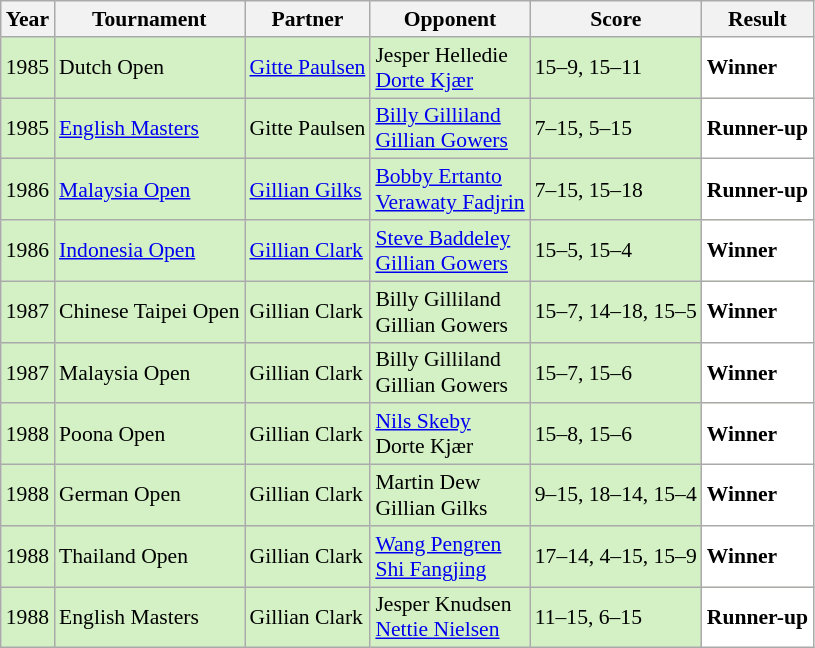<table class="sortable wikitable" style="font-size: 90%;">
<tr>
<th>Year</th>
<th>Tournament</th>
<th>Partner</th>
<th>Opponent</th>
<th>Score</th>
<th>Result</th>
</tr>
<tr style="background:#D4F1C5">
<td align="center">1985</td>
<td>Dutch Open</td>
<td> <a href='#'>Gitte Paulsen</a></td>
<td> Jesper Helledie<br> <a href='#'>Dorte Kjær</a></td>
<td>15–9, 15–11</td>
<td style="text-align:left; background:white"> <strong>Winner</strong></td>
</tr>
<tr style="background:#D4F1C5">
<td align="center">1985</td>
<td><a href='#'>English Masters</a></td>
<td> Gitte Paulsen</td>
<td> <a href='#'>Billy Gilliland</a><br> <a href='#'>Gillian Gowers</a></td>
<td>7–15, 5–15</td>
<td style="text-align:left; background:white"> <strong>Runner-up</strong></td>
</tr>
<tr style="background:#D4F1C5">
<td align="center">1986</td>
<td><a href='#'>Malaysia Open</a></td>
<td> <a href='#'>Gillian Gilks</a></td>
<td> <a href='#'>Bobby Ertanto</a><br> <a href='#'>Verawaty Fadjrin</a></td>
<td>7–15, 15–18</td>
<td style="text-align:left; background:white"> <strong>Runner-up</strong></td>
</tr>
<tr style="background:#D4F1C5">
<td align="center">1986</td>
<td><a href='#'>Indonesia Open</a></td>
<td> <a href='#'>Gillian Clark</a></td>
<td> <a href='#'>Steve Baddeley</a><br> <a href='#'>Gillian Gowers</a></td>
<td>15–5, 15–4</td>
<td style="text-align:left; background:white"> <strong>Winner</strong></td>
</tr>
<tr style="background:#D4F1C5">
<td align="center">1987</td>
<td>Chinese Taipei Open</td>
<td> Gillian Clark</td>
<td> Billy Gilliland<br> Gillian Gowers</td>
<td>15–7, 14–18, 15–5</td>
<td style="text-align:left; background:white"> <strong>Winner</strong></td>
</tr>
<tr style="background:#D4F1C5">
<td align="center">1987</td>
<td>Malaysia Open</td>
<td> Gillian Clark</td>
<td> Billy Gilliland<br> Gillian Gowers</td>
<td>15–7, 15–6</td>
<td style="text-align:left; background:white"> <strong>Winner</strong></td>
</tr>
<tr style="background:#D4F1C5">
<td align="center">1988</td>
<td>Poona Open</td>
<td> Gillian Clark</td>
<td> <a href='#'>Nils Skeby</a><br> Dorte Kjær</td>
<td>15–8, 15–6</td>
<td style="text-align:left; background:white"> <strong>Winner</strong></td>
</tr>
<tr style="background:#D4F1C5">
<td align="center">1988</td>
<td>German Open</td>
<td> Gillian Clark</td>
<td> Martin Dew<br> Gillian Gilks</td>
<td>9–15, 18–14, 15–4</td>
<td style="text-align:left; background:white"> <strong>Winner</strong></td>
</tr>
<tr style="background:#D4F1C5">
<td align="center">1988</td>
<td>Thailand Open</td>
<td> Gillian Clark</td>
<td> <a href='#'>Wang Pengren</a><br> <a href='#'>Shi Fangjing</a></td>
<td>17–14, 4–15, 15–9</td>
<td style="text-align:left; background:white"> <strong>Winner</strong></td>
</tr>
<tr style="background:#D4F1C5">
<td align="center">1988</td>
<td>English Masters</td>
<td> Gillian Clark</td>
<td> Jesper Knudsen<br> <a href='#'>Nettie Nielsen</a></td>
<td>11–15, 6–15</td>
<td style="text-align:left; background:white"> <strong>Runner-up</strong></td>
</tr>
</table>
